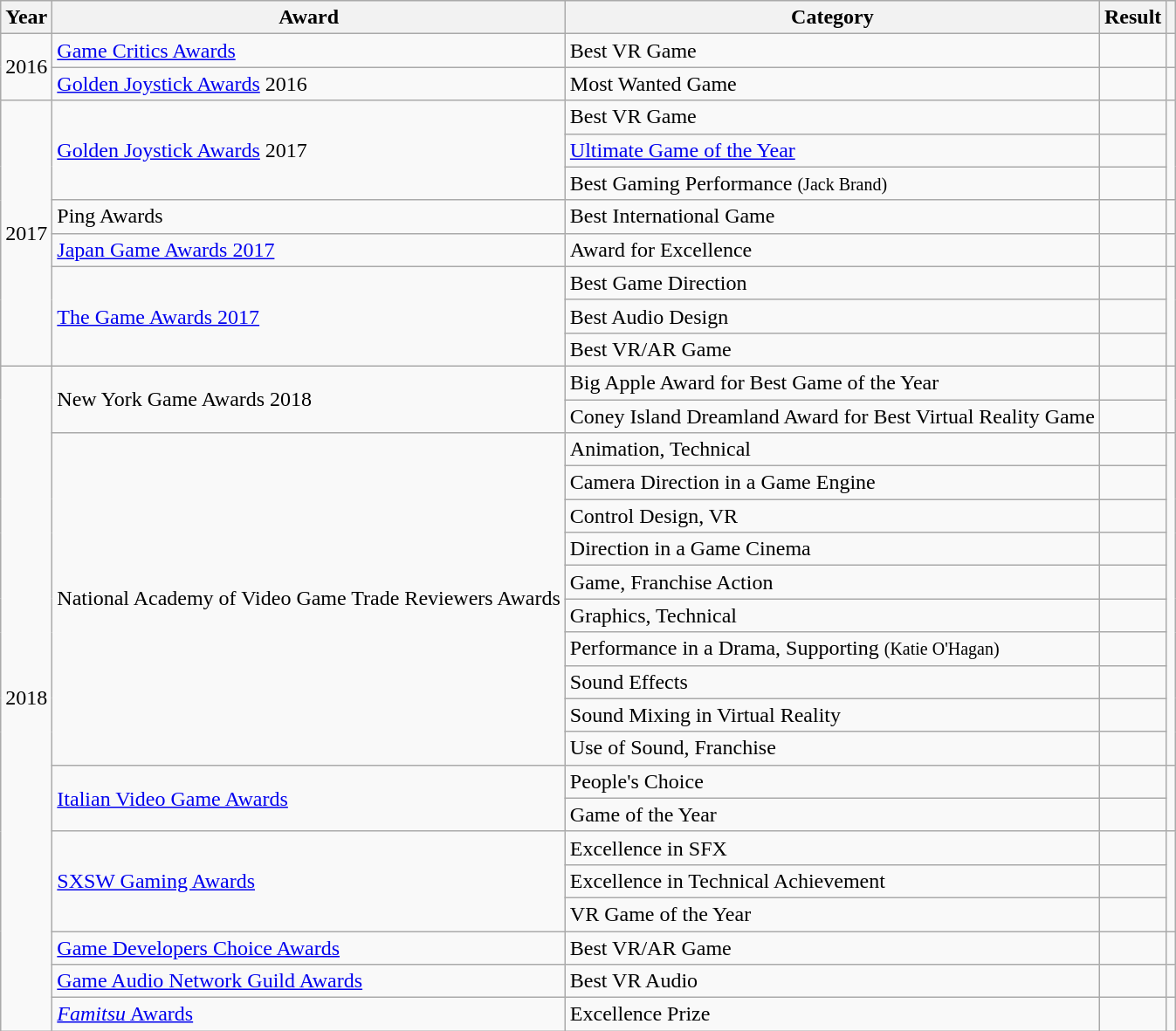<table class="wikitable sortable">
<tr>
<th>Year</th>
<th>Award</th>
<th>Category</th>
<th>Result</th>
<th></th>
</tr>
<tr>
<td style="text-align:center;" rowspan="2">2016</td>
<td rowspan="1"><a href='#'>Game Critics Awards</a></td>
<td>Best VR Game</td>
<td></td>
<td rowspan="1" style="text-align:center;"></td>
</tr>
<tr>
<td rowspan="1"><a href='#'>Golden Joystick Awards</a> 2016</td>
<td>Most Wanted Game</td>
<td></td>
<td rowspan="1" style="text-align:center;"></td>
</tr>
<tr>
<td style="text-align:center;" rowspan="8">2017</td>
<td rowspan="3"><a href='#'>Golden Joystick Awards</a> 2017</td>
<td>Best VR Game</td>
<td></td>
<td rowspan="3" style="text-align:center;"></td>
</tr>
<tr>
<td><a href='#'>Ultimate Game of the Year</a></td>
<td></td>
</tr>
<tr>
<td>Best Gaming Performance <small>(Jack Brand)</small></td>
<td></td>
</tr>
<tr>
<td rowspan="1">Ping Awards</td>
<td>Best International Game</td>
<td></td>
<td rowspan="1" style="text-align:center;"></td>
</tr>
<tr>
<td rowspan="1"><a href='#'>Japan Game Awards 2017</a></td>
<td>Award for Excellence</td>
<td></td>
<td style="text-align:center;"></td>
</tr>
<tr>
<td rowspan="3"><a href='#'>The Game Awards 2017</a></td>
<td>Best Game Direction</td>
<td></td>
<td rowspan="3" style="text-align:center;"></td>
</tr>
<tr>
<td>Best Audio Design</td>
<td></td>
</tr>
<tr>
<td>Best VR/AR Game</td>
<td></td>
</tr>
<tr>
<td style="text-align:center;" rowspan="20">2018</td>
<td rowspan="2">New York Game Awards 2018</td>
<td>Big Apple Award for Best Game of the Year</td>
<td></td>
<td rowspan="2" style="text-align:center;"></td>
</tr>
<tr>
<td>Coney Island Dreamland Award for Best Virtual Reality Game</td>
<td></td>
</tr>
<tr>
<td rowspan="10">National Academy of Video Game Trade Reviewers Awards</td>
<td>Animation, Technical</td>
<td></td>
<td rowspan="10" style="text-align:center;"></td>
</tr>
<tr>
<td>Camera Direction in a Game Engine</td>
<td></td>
</tr>
<tr>
<td>Control Design, VR</td>
<td></td>
</tr>
<tr>
<td>Direction in a Game Cinema</td>
<td></td>
</tr>
<tr>
<td>Game, Franchise Action</td>
<td></td>
</tr>
<tr>
<td>Graphics, Technical</td>
<td></td>
</tr>
<tr>
<td>Performance in a Drama, Supporting <small>(Katie O'Hagan)</small></td>
<td></td>
</tr>
<tr>
<td>Sound Effects</td>
<td></td>
</tr>
<tr>
<td>Sound Mixing in Virtual Reality</td>
<td></td>
</tr>
<tr>
<td>Use of Sound, Franchise</td>
<td></td>
</tr>
<tr>
<td rowspan="2"><a href='#'>Italian Video Game Awards</a></td>
<td>People's Choice</td>
<td></td>
<td rowspan="2" style="text-align:center;"></td>
</tr>
<tr>
<td>Game of the Year</td>
<td></td>
</tr>
<tr>
<td rowspan="3"><a href='#'>SXSW Gaming Awards</a></td>
<td>Excellence in SFX</td>
<td></td>
<td rowspan="3" style="text-align:center;"></td>
</tr>
<tr>
<td>Excellence in Technical Achievement</td>
<td></td>
</tr>
<tr>
<td>VR Game of the Year</td>
<td></td>
</tr>
<tr>
<td rowspan="1"><a href='#'>Game Developers Choice Awards</a></td>
<td>Best VR/AR Game</td>
<td></td>
<td rowspan="1" style="text-align:center;"></td>
</tr>
<tr>
<td rowspan="1"><a href='#'>Game Audio Network Guild Awards</a></td>
<td>Best VR Audio</td>
<td></td>
<td rowspan="1" style="text-align:center;"></td>
</tr>
<tr>
<td rowspan="1"><a href='#'><em>Famitsu</em> Awards</a></td>
<td>Excellence Prize</td>
<td></td>
<td rowspan="1" style="text-align:center;"></td>
</tr>
</table>
